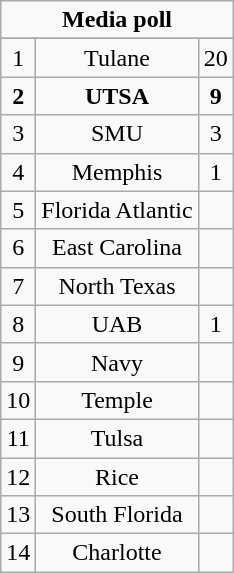<table class="wikitable" style="display: inline-table;">
<tr>
<td align="center" Colspan="3"><strong>Media poll</strong></td>
</tr>
<tr align="center">
</tr>
<tr align="center"|>
<td>1</td>
<td>Tulane</td>
<td>20</td>
</tr>
<tr align="center">
<td><strong>2</strong></td>
<td><strong>UTSA</strong></td>
<td><strong>9</strong></td>
</tr>
<tr align="center">
<td>3</td>
<td>SMU</td>
<td>3</td>
</tr>
<tr align="center">
<td>4</td>
<td>Memphis</td>
<td>1</td>
</tr>
<tr align="center">
<td>5</td>
<td>Florida Atlantic</td>
<td></td>
</tr>
<tr align="center">
<td>6</td>
<td>East Carolina</td>
<td></td>
</tr>
<tr align="center">
<td>7</td>
<td>North Texas</td>
<td></td>
</tr>
<tr align="center">
<td>8</td>
<td>UAB</td>
<td>1</td>
</tr>
<tr align="center">
<td>9</td>
<td>Navy</td>
<td></td>
</tr>
<tr align="center">
<td>10</td>
<td>Temple</td>
<td></td>
</tr>
<tr align="center">
<td>11</td>
<td>Tulsa</td>
<td></td>
</tr>
<tr align="center">
<td>12</td>
<td>Rice</td>
<td></td>
</tr>
<tr align="center">
<td>13</td>
<td>South Florida</td>
<td></td>
</tr>
<tr align="center">
<td>14</td>
<td>Charlotte</td>
<td></td>
</tr>
</table>
